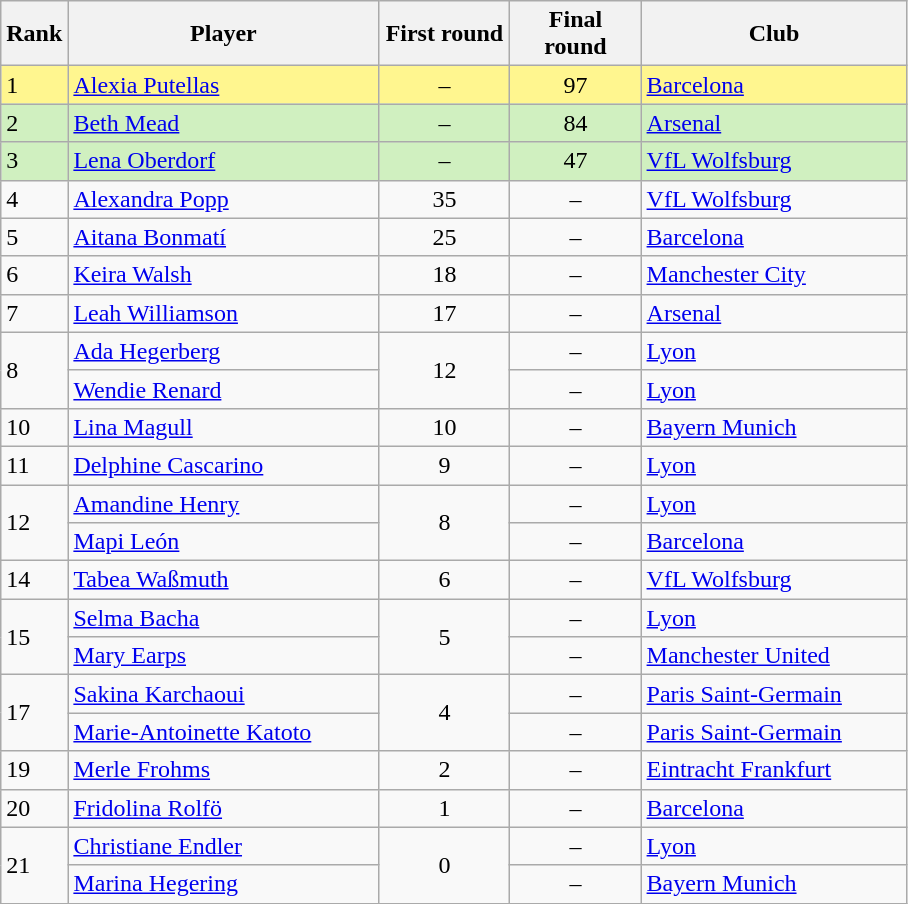<table class="wikitable" style="margin-right: 0;">
<tr text-align:center;">
<th style="width:25px;">Rank</th>
<th style="width:200px;">Player</th>
<th style="width:80px;">First round</th>
<th style="width:80px;">Final round</th>
<th style="width:170px;">Club</th>
</tr>
<tr bgcolor="#FFF68F">
<td>1</td>
<td> <a href='#'>Alexia Putellas</a></td>
<td style="text-align:center;">–</td>
<td style="text-align:center;">97</td>
<td> <a href='#'>Barcelona</a></td>
</tr>
<tr bgcolor="#D0F0C0">
<td>2</td>
<td> <a href='#'>Beth Mead</a></td>
<td style="text-align:center;">–</td>
<td style="text-align:center;">84</td>
<td> <a href='#'>Arsenal</a></td>
</tr>
<tr bgcolor="#D0F0C0">
<td>3</td>
<td> <a href='#'>Lena Oberdorf</a></td>
<td style="text-align:center;">–</td>
<td style="text-align:center;">47</td>
<td> <a href='#'>VfL Wolfsburg</a></td>
</tr>
<tr>
<td>4</td>
<td> <a href='#'>Alexandra Popp</a></td>
<td style="text-align:center;">35</td>
<td style="text-align:center;">–</td>
<td> <a href='#'>VfL Wolfsburg</a></td>
</tr>
<tr>
<td>5</td>
<td> <a href='#'>Aitana Bonmatí</a></td>
<td style="text-align:center;">25</td>
<td style="text-align:center;">–</td>
<td> <a href='#'>Barcelona</a></td>
</tr>
<tr>
<td>6</td>
<td> <a href='#'>Keira Walsh</a></td>
<td style="text-align:center;">18</td>
<td style="text-align:center;">–</td>
<td> <a href='#'>Manchester City</a></td>
</tr>
<tr>
<td>7</td>
<td> <a href='#'>Leah Williamson</a></td>
<td style="text-align:center;">17</td>
<td style="text-align:center;">–</td>
<td> <a href='#'>Arsenal</a></td>
</tr>
<tr>
<td rowspan=2>8</td>
<td> <a href='#'>Ada Hegerberg</a></td>
<td rowspan=2 style="text-align:center;">12</td>
<td style="text-align:center;">–</td>
<td> <a href='#'>Lyon</a></td>
</tr>
<tr>
<td> <a href='#'>Wendie Renard</a></td>
<td style="text-align:center;">–</td>
<td> <a href='#'>Lyon</a></td>
</tr>
<tr>
<td>10</td>
<td> <a href='#'>Lina Magull</a></td>
<td style="text-align:center;">10</td>
<td style="text-align:center;">–</td>
<td> <a href='#'>Bayern Munich</a></td>
</tr>
<tr>
<td>11</td>
<td> <a href='#'>Delphine Cascarino</a></td>
<td style="text-align:center;">9</td>
<td style="text-align:center;">–</td>
<td> <a href='#'>Lyon</a></td>
</tr>
<tr>
<td rowspan=2>12</td>
<td> <a href='#'>Amandine Henry</a></td>
<td rowspan=2 style="text-align:center;">8</td>
<td style="text-align:center;">–</td>
<td> <a href='#'>Lyon</a></td>
</tr>
<tr>
<td> <a href='#'>Mapi León</a></td>
<td style="text-align:center;">–</td>
<td> <a href='#'>Barcelona</a></td>
</tr>
<tr>
<td>14</td>
<td> <a href='#'>Tabea Waßmuth</a></td>
<td style="text-align:center;">6</td>
<td style="text-align:center;">–</td>
<td> <a href='#'>VfL Wolfsburg</a></td>
</tr>
<tr>
<td rowspan=2>15</td>
<td> <a href='#'>Selma Bacha</a></td>
<td rowspan=2 style="text-align:center;">5</td>
<td style="text-align:center;">–</td>
<td> <a href='#'>Lyon</a></td>
</tr>
<tr>
<td> <a href='#'>Mary Earps</a></td>
<td style="text-align:center;">–</td>
<td> <a href='#'>Manchester United</a></td>
</tr>
<tr>
<td rowspan=2>17</td>
<td> <a href='#'>Sakina Karchaoui</a></td>
<td rowspan=2 style="text-align:center;">4</td>
<td style="text-align:center;">–</td>
<td> <a href='#'>Paris Saint-Germain</a></td>
</tr>
<tr>
<td> <a href='#'>Marie-Antoinette Katoto</a></td>
<td style="text-align:center;">–</td>
<td> <a href='#'>Paris Saint-Germain</a></td>
</tr>
<tr>
<td>19</td>
<td> <a href='#'>Merle Frohms</a></td>
<td style="text-align:center;">2</td>
<td style="text-align:center;">–</td>
<td> <a href='#'>Eintracht Frankfurt</a></td>
</tr>
<tr>
<td>20</td>
<td> <a href='#'>Fridolina Rolfö</a></td>
<td style="text-align:center;">1</td>
<td style="text-align:center;">–</td>
<td> <a href='#'>Barcelona</a></td>
</tr>
<tr>
<td rowspan=2>21</td>
<td> <a href='#'>Christiane Endler</a></td>
<td rowspan=2 style="text-align:center;">0</td>
<td style="text-align:center;">–</td>
<td> <a href='#'>Lyon</a></td>
</tr>
<tr>
<td> <a href='#'>Marina Hegering</a></td>
<td style="text-align:center;">–</td>
<td> <a href='#'>Bayern Munich</a></td>
</tr>
</table>
